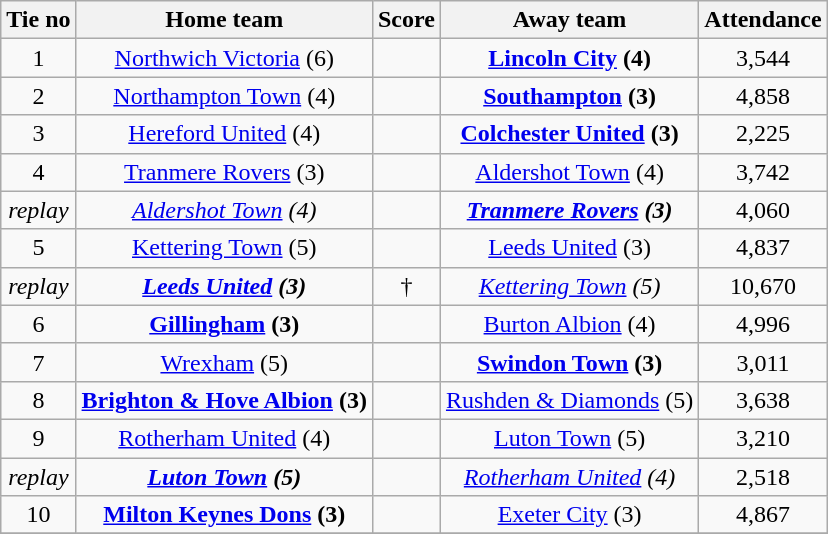<table class="wikitable" style="text-align: center">
<tr>
<th>Tie no</th>
<th>Home team</th>
<th>Score</th>
<th>Away team</th>
<th>Attendance</th>
</tr>
<tr>
<td>1</td>
<td><a href='#'>Northwich Victoria</a> (6)</td>
<td></td>
<td><strong><a href='#'>Lincoln City</a> (4)</strong></td>
<td>3,544</td>
</tr>
<tr>
<td>2</td>
<td><a href='#'>Northampton Town</a> (4)</td>
<td></td>
<td><strong><a href='#'>Southampton</a> (3)</strong></td>
<td>4,858</td>
</tr>
<tr>
<td>3</td>
<td><a href='#'>Hereford United</a> (4)</td>
<td></td>
<td><strong><a href='#'>Colchester United</a> (3)</strong></td>
<td>2,225</td>
</tr>
<tr>
<td>4</td>
<td><a href='#'>Tranmere Rovers</a> (3)</td>
<td></td>
<td><a href='#'>Aldershot Town</a> (4)</td>
<td>3,742</td>
</tr>
<tr>
<td><em>replay</em></td>
<td><em><a href='#'>Aldershot Town</a> (4)</em></td>
<td></td>
<td><strong><em><a href='#'>Tranmere Rovers</a> (3)</em></strong></td>
<td>4,060</td>
</tr>
<tr>
<td>5</td>
<td><a href='#'>Kettering Town</a> (5)</td>
<td></td>
<td><a href='#'>Leeds United</a> (3)</td>
<td>4,837</td>
</tr>
<tr>
<td><em>replay</em></td>
<td><strong><em><a href='#'>Leeds United</a> (3)</em></strong></td>
<td>†</td>
<td><em><a href='#'>Kettering Town</a> (5)</em></td>
<td>10,670</td>
</tr>
<tr>
<td>6</td>
<td><strong><a href='#'>Gillingham</a> (3)</strong></td>
<td></td>
<td><a href='#'>Burton Albion</a> (4)</td>
<td>4,996</td>
</tr>
<tr>
<td>7</td>
<td><a href='#'>Wrexham</a> (5)</td>
<td></td>
<td><strong><a href='#'>Swindon Town</a> (3)</strong></td>
<td>3,011</td>
</tr>
<tr>
<td>8</td>
<td><strong><a href='#'>Brighton & Hove Albion</a> (3)</strong></td>
<td></td>
<td><a href='#'>Rushden & Diamonds</a> (5)</td>
<td>3,638</td>
</tr>
<tr>
<td>9</td>
<td><a href='#'>Rotherham United</a> (4)</td>
<td></td>
<td><a href='#'>Luton Town</a> (5)</td>
<td>3,210</td>
</tr>
<tr>
<td><em>replay</em></td>
<td><strong><em><a href='#'>Luton Town</a> (5)</em></strong></td>
<td></td>
<td><em><a href='#'>Rotherham United</a> (4)</em></td>
<td>2,518</td>
</tr>
<tr>
<td>10</td>
<td><strong><a href='#'>Milton Keynes Dons</a> (3)</strong></td>
<td></td>
<td><a href='#'>Exeter City</a> (3)</td>
<td>4,867</td>
</tr>
<tr>
</tr>
</table>
